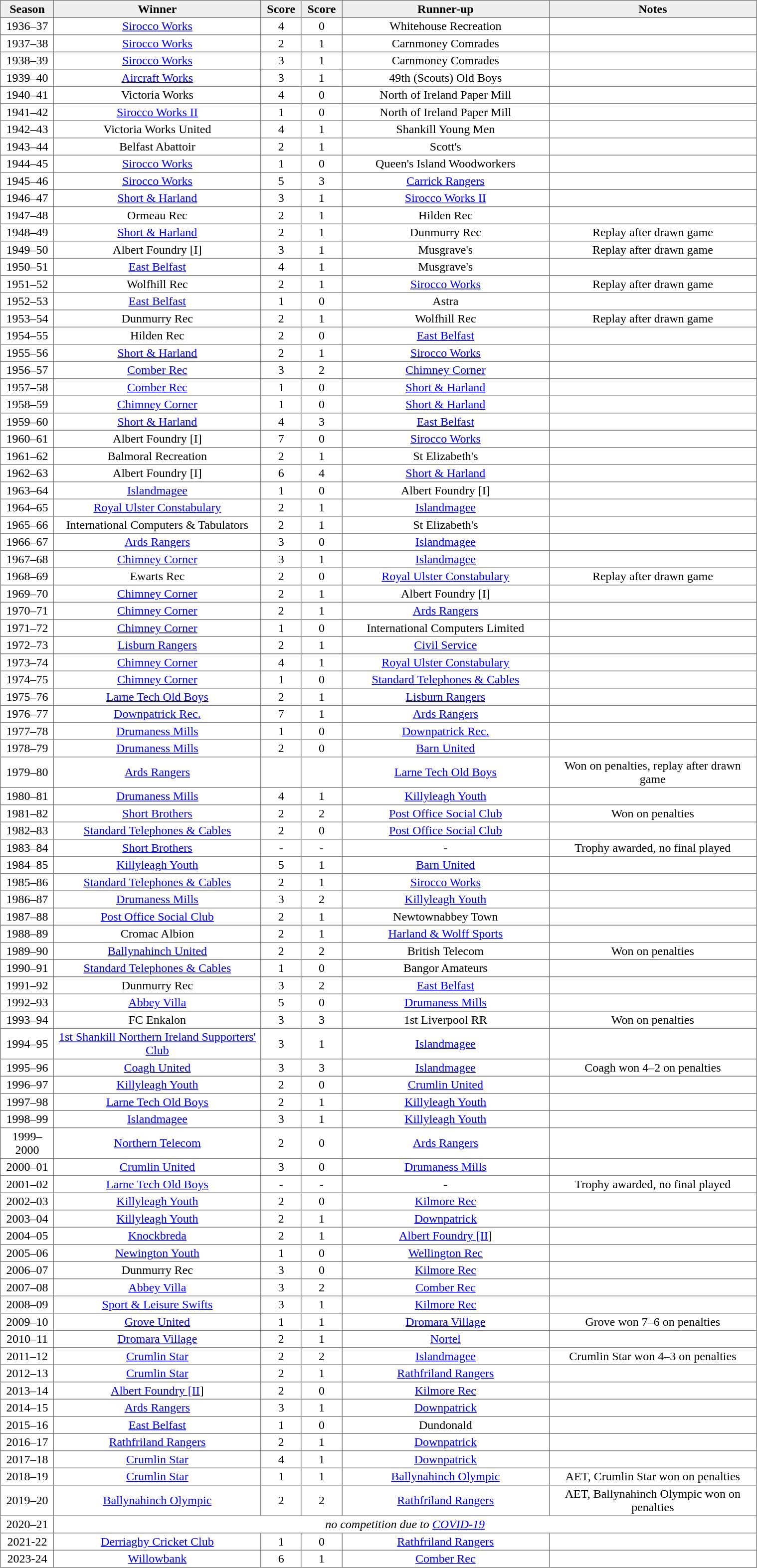<table class="toccolours" border="1" cellpadding="2" style="border-collapse: collapse; text-align: center; width: 80%; margin: 0 auto">
<tr style="background: #efefef;">
<th width="5%">Season</th>
<th width="20%">Winner</th>
<th width="3%">Score</th>
<th width="3%">Score</th>
<th width="20%">Runner-up</th>
<th width="20%">Notes</th>
</tr>
<tr>
<td>1936–37</td>
<td><a href='#'>Sirocco Works</a></td>
<td>4</td>
<td>0</td>
<td>Whitehouse Recreation</td>
<td></td>
</tr>
<tr>
<td>1937–38</td>
<td><a href='#'>Sirocco Works</a></td>
<td>2</td>
<td>1</td>
<td>Carnmoney Comrades</td>
<td></td>
</tr>
<tr>
<td>1938–39</td>
<td><a href='#'>Sirocco Works</a></td>
<td>3</td>
<td>1</td>
<td>Carnmoney Comrades</td>
<td></td>
</tr>
<tr>
<td>1939–40</td>
<td><a href='#'>Aircraft Works</a></td>
<td>3</td>
<td>1</td>
<td>49th (Scouts) Old Boys</td>
<td></td>
</tr>
<tr>
<td>1940–41</td>
<td>Victoria Works</td>
<td>4</td>
<td>0</td>
<td>North of Ireland Paper Mill</td>
<td></td>
</tr>
<tr>
<td>1941–42</td>
<td><a href='#'>Sirocco Works II</a></td>
<td>1</td>
<td>0</td>
<td>North of Ireland Paper Mill</td>
<td></td>
</tr>
<tr>
<td>1942–43</td>
<td>Victoria Works United</td>
<td>4</td>
<td>1</td>
<td>Shankill Young Men</td>
<td></td>
</tr>
<tr>
<td>1943–44</td>
<td>Belfast Abattoir</td>
<td>2</td>
<td>1</td>
<td>Scott's</td>
<td></td>
</tr>
<tr>
<td>1944–45</td>
<td><a href='#'>Sirocco Works</a></td>
<td>1</td>
<td>0</td>
<td>Queen's Island Woodworkers</td>
<td></td>
</tr>
<tr>
<td>1945–46</td>
<td><a href='#'>Sirocco Works</a></td>
<td>5</td>
<td>3</td>
<td><a href='#'>Carrick Rangers</a></td>
<td></td>
</tr>
<tr>
<td>1946–47</td>
<td><a href='#'>Short & Harland</a></td>
<td>3</td>
<td>1</td>
<td><a href='#'>Sirocco Works II</a></td>
<td></td>
</tr>
<tr>
<td>1947–48</td>
<td>Ormeau Rec</td>
<td>2</td>
<td>1</td>
<td>Hilden Rec</td>
<td></td>
</tr>
<tr>
<td>1948–49</td>
<td><a href='#'>Short & Harland</a></td>
<td>2</td>
<td>1</td>
<td>Dunmurry Rec</td>
<td>Replay after drawn game</td>
</tr>
<tr>
<td>1949–50</td>
<td>Albert Foundry [I]</td>
<td>3</td>
<td>1</td>
<td>Musgrave's</td>
<td>Replay after drawn game</td>
</tr>
<tr>
<td>1950–51</td>
<td><a href='#'>East Belfast</a></td>
<td>4</td>
<td>1</td>
<td>Musgrave's</td>
<td></td>
</tr>
<tr>
<td>1951–52</td>
<td>Wolfhill Rec</td>
<td>2</td>
<td>1</td>
<td><a href='#'>Sirocco Works</a></td>
<td>Replay after drawn game</td>
</tr>
<tr>
<td>1952–53</td>
<td><a href='#'>East Belfast</a></td>
<td>1</td>
<td>0</td>
<td>Astra</td>
<td></td>
</tr>
<tr>
<td>1953–54</td>
<td>Dunmurry Rec</td>
<td>2</td>
<td>1</td>
<td>Wolfhill Rec</td>
<td>Replay after drawn game</td>
</tr>
<tr>
<td>1954–55</td>
<td>Hilden Rec</td>
<td>2</td>
<td>0</td>
<td><a href='#'>East Belfast</a></td>
<td></td>
</tr>
<tr>
<td>1955–56</td>
<td><a href='#'>Short & Harland</a></td>
<td>2</td>
<td>1</td>
<td><a href='#'>Sirocco Works</a></td>
<td></td>
</tr>
<tr>
<td>1956–57</td>
<td><a href='#'>Comber Rec</a></td>
<td>3</td>
<td>2</td>
<td><a href='#'>Chimney Corner</a></td>
<td></td>
</tr>
<tr>
<td>1957–58</td>
<td><a href='#'>Comber Rec</a></td>
<td>1</td>
<td>0</td>
<td><a href='#'>Short & Harland</a></td>
<td></td>
</tr>
<tr>
<td>1958–59</td>
<td><a href='#'>Chimney Corner</a></td>
<td>1</td>
<td>0</td>
<td><a href='#'>Short & Harland</a></td>
<td></td>
</tr>
<tr>
<td>1959–60</td>
<td><a href='#'>Short & Harland</a></td>
<td>4</td>
<td>3</td>
<td><a href='#'>East Belfast</a></td>
<td></td>
</tr>
<tr>
<td>1960–61</td>
<td>Albert Foundry [I]</td>
<td>7</td>
<td>0</td>
<td><a href='#'>Sirocco Works</a></td>
<td></td>
</tr>
<tr>
<td>1961–62</td>
<td>Balmoral Recreation</td>
<td>2</td>
<td>1</td>
<td>St Elizabeth's</td>
<td></td>
</tr>
<tr>
<td>1962–63</td>
<td>Albert Foundry [I]</td>
<td>6</td>
<td>4</td>
<td><a href='#'>Short & Harland</a></td>
<td></td>
</tr>
<tr>
<td>1963–64</td>
<td><a href='#'>Islandmagee</a></td>
<td>1</td>
<td>0</td>
<td>Albert Foundry [I]</td>
<td></td>
</tr>
<tr>
<td>1964–65</td>
<td><a href='#'>Royal Ulster Constabulary</a></td>
<td>2</td>
<td>1</td>
<td><a href='#'>Islandmagee</a></td>
<td></td>
</tr>
<tr>
<td>1965–66</td>
<td>International Computers & Tabulators</td>
<td>2</td>
<td>1</td>
<td>St Elizabeth's</td>
<td></td>
</tr>
<tr>
<td>1966–67</td>
<td><a href='#'>Ards Rangers</a></td>
<td>3</td>
<td>0</td>
<td><a href='#'>Islandmagee</a></td>
<td></td>
</tr>
<tr>
<td>1967–68</td>
<td><a href='#'>Chimney Corner</a></td>
<td>3</td>
<td>1</td>
<td><a href='#'>Islandmagee</a></td>
<td></td>
</tr>
<tr>
<td>1968–69</td>
<td>Ewarts Rec</td>
<td>2</td>
<td>0</td>
<td><a href='#'>Royal Ulster Constabulary</a></td>
<td>Replay after drawn game</td>
</tr>
<tr>
<td>1969–70</td>
<td><a href='#'>Chimney Corner</a></td>
<td>2</td>
<td>1</td>
<td>Albert Foundry [I]</td>
<td></td>
</tr>
<tr>
<td>1970–71</td>
<td><a href='#'>Chimney Corner</a></td>
<td>2</td>
<td>1</td>
<td><a href='#'>Ards Rangers</a></td>
<td></td>
</tr>
<tr>
<td>1971–72</td>
<td><a href='#'>Chimney Corner</a></td>
<td>1</td>
<td>0</td>
<td>International Computers Limited</td>
<td></td>
</tr>
<tr>
<td>1972–73</td>
<td><a href='#'>Lisburn Rangers</a></td>
<td>2</td>
<td>1</td>
<td><a href='#'>Civil Service</a></td>
<td></td>
</tr>
<tr>
<td>1973–74</td>
<td><a href='#'>Chimney Corner</a></td>
<td>4</td>
<td>1</td>
<td><a href='#'>Royal Ulster Constabulary</a></td>
<td></td>
</tr>
<tr>
<td>1974–75</td>
<td><a href='#'>Chimney Corner</a></td>
<td>1</td>
<td>0</td>
<td><a href='#'>Standard Telephones & Cables</a></td>
<td></td>
</tr>
<tr>
<td>1975–76</td>
<td><a href='#'>Larne Tech Old Boys</a></td>
<td>2</td>
<td>1</td>
<td><a href='#'>Lisburn Rangers</a></td>
<td></td>
</tr>
<tr>
<td>1976–77</td>
<td><a href='#'>Downpatrick Rec.</a></td>
<td>7</td>
<td>1</td>
<td><a href='#'>Ards Rangers</a></td>
<td></td>
</tr>
<tr>
<td>1977–78</td>
<td><a href='#'>Drumaness Mills</a></td>
<td>1</td>
<td>0</td>
<td><a href='#'>Downpatrick Rec.</a></td>
<td></td>
</tr>
<tr>
<td>1978–79</td>
<td><a href='#'>Drumaness Mills</a></td>
<td>2</td>
<td>0</td>
<td><a href='#'>Barn United</a></td>
<td></td>
</tr>
<tr>
<td>1979–80</td>
<td><a href='#'>Ards Rangers</a></td>
<td></td>
<td></td>
<td><a href='#'>Larne Tech Old Boys</a></td>
<td>Won on penalties, replay after drawn game</td>
</tr>
<tr>
<td>1980–81</td>
<td><a href='#'>Drumaness Mills</a></td>
<td>4</td>
<td>1</td>
<td><a href='#'>Killyleagh Youth</a></td>
<td></td>
</tr>
<tr>
<td>1981–82</td>
<td><a href='#'>Short Brothers</a></td>
<td>2</td>
<td>2</td>
<td><a href='#'>Post Office Social Club</a></td>
<td>Won on penalties</td>
</tr>
<tr>
<td>1982–83</td>
<td><a href='#'>Standard Telephones & Cables</a></td>
<td>2</td>
<td>0</td>
<td><a href='#'>Post Office Social Club</a></td>
<td></td>
</tr>
<tr>
<td>1983–84</td>
<td><a href='#'>Short Brothers</a></td>
<td>-</td>
<td>-</td>
<td>-</td>
<td>Trophy awarded, no final played</td>
</tr>
<tr>
<td>1984–85</td>
<td><a href='#'>Killyleagh Youth</a></td>
<td>5</td>
<td>1</td>
<td><a href='#'>Barn United</a></td>
<td></td>
</tr>
<tr>
<td>1985–86</td>
<td><a href='#'>Standard Telephones & Cables</a></td>
<td>2</td>
<td>1</td>
<td><a href='#'>Sirocco Works</a></td>
<td></td>
</tr>
<tr>
<td>1986–87</td>
<td><a href='#'>Drumaness Mills</a></td>
<td>3</td>
<td>2</td>
<td><a href='#'>Killyleagh Youth</a></td>
<td></td>
</tr>
<tr>
<td>1987–88</td>
<td><a href='#'>Post Office Social Club</a></td>
<td>2</td>
<td>1</td>
<td>Newtownabbey Town</td>
<td></td>
</tr>
<tr>
<td>1988–89</td>
<td>Cromac Albion</td>
<td>2</td>
<td>1</td>
<td><a href='#'>Harland & Wolff Sports</a></td>
<td></td>
</tr>
<tr>
<td>1989–90</td>
<td><a href='#'>Ballynahinch United</a></td>
<td>2</td>
<td>2</td>
<td>British Telecom</td>
<td>Won on penalties</td>
</tr>
<tr>
<td>1990–91</td>
<td><a href='#'>Standard Telephones & Cables</a></td>
<td>1</td>
<td>0</td>
<td>Bangor Amateurs</td>
<td></td>
</tr>
<tr>
<td>1991–92</td>
<td>Dunmurry Rec</td>
<td>3</td>
<td>2</td>
<td><a href='#'>East Belfast</a></td>
<td></td>
</tr>
<tr>
<td>1992–93</td>
<td><a href='#'>Abbey Villa</a></td>
<td>5</td>
<td>0</td>
<td><a href='#'>Drumaness Mills</a></td>
<td></td>
</tr>
<tr>
<td>1993–94</td>
<td>FC Enkalon</td>
<td>3</td>
<td>3</td>
<td>1st Liverpool RR</td>
<td>Won on penalties</td>
</tr>
<tr>
<td>1994–95</td>
<td><a href='#'>1st Shankill Northern Ireland Supporters' Club</a></td>
<td>3</td>
<td>1</td>
<td><a href='#'>Islandmagee</a></td>
<td></td>
</tr>
<tr>
<td>1995–96</td>
<td><a href='#'>Coagh United</a></td>
<td>3</td>
<td>3</td>
<td><a href='#'>Islandmagee</a></td>
<td>Coagh won 4–2 on penalties</td>
</tr>
<tr>
<td>1996–97</td>
<td><a href='#'>Killyleagh Youth</a></td>
<td>2</td>
<td>0</td>
<td><a href='#'>Crumlin United</a></td>
<td></td>
</tr>
<tr>
<td>1997–98</td>
<td><a href='#'>Larne Tech Old Boys</a></td>
<td>2</td>
<td>1</td>
<td><a href='#'>Killyleagh Youth</a></td>
<td></td>
</tr>
<tr>
<td>1998–99</td>
<td><a href='#'>Islandmagee</a></td>
<td>3</td>
<td>1</td>
<td><a href='#'>Killyleagh Youth</a></td>
<td></td>
</tr>
<tr>
<td>1999–2000</td>
<td><a href='#'>Northern Telecom</a></td>
<td>2</td>
<td>0</td>
<td><a href='#'>Ards Rangers</a></td>
<td></td>
</tr>
<tr>
<td>2000–01</td>
<td><a href='#'>Crumlin United</a></td>
<td>3</td>
<td>0</td>
<td><a href='#'>Drumaness Mills</a></td>
<td></td>
</tr>
<tr>
<td>2001–02</td>
<td><a href='#'>Larne Tech Old Boys</a></td>
<td>-</td>
<td>-</td>
<td>-</td>
<td>Trophy awarded, no final played</td>
</tr>
<tr>
<td>2002–03</td>
<td><a href='#'>Killyleagh Youth</a></td>
<td>2</td>
<td>0</td>
<td><a href='#'>Kilmore Rec</a></td>
<td></td>
</tr>
<tr>
<td>2003–04</td>
<td><a href='#'>Killyleagh Youth</a></td>
<td>2</td>
<td>1</td>
<td><a href='#'>Downpatrick</a></td>
<td></td>
</tr>
<tr>
<td>2004–05</td>
<td><a href='#'>Knockbreda</a></td>
<td>2</td>
<td>1</td>
<td><a href='#'>Albert Foundry [II</a>]</td>
<td></td>
</tr>
<tr>
<td>2005–06</td>
<td><a href='#'>Newington Youth</a></td>
<td>1</td>
<td>0</td>
<td><a href='#'>Wellington Rec</a></td>
<td></td>
</tr>
<tr>
<td>2006–07</td>
<td>Dunmurry Rec</td>
<td>3</td>
<td>0</td>
<td><a href='#'>Kilmore Rec</a></td>
<td></td>
</tr>
<tr>
<td>2007–08</td>
<td><a href='#'>Abbey Villa</a></td>
<td>3</td>
<td>2</td>
<td><a href='#'>Comber Rec</a></td>
<td></td>
</tr>
<tr>
<td>2008–09</td>
<td><a href='#'>Sport & Leisure Swifts</a></td>
<td>3</td>
<td>1</td>
<td><a href='#'>Kilmore Rec</a></td>
<td></td>
</tr>
<tr>
<td>2009–10</td>
<td><a href='#'>Grove United</a></td>
<td>1</td>
<td>1</td>
<td><a href='#'>Dromara Village</a></td>
<td>Grove won 7–6 on penalties</td>
</tr>
<tr>
<td>2010–11</td>
<td><a href='#'>Dromara Village</a></td>
<td>2</td>
<td>1</td>
<td><a href='#'>Nortel</a></td>
<td></td>
</tr>
<tr>
<td>2011–12</td>
<td><a href='#'>Crumlin Star</a></td>
<td>2</td>
<td>2</td>
<td><a href='#'>Islandmagee</a></td>
<td>Crumlin Star won 4–3 on penalties</td>
</tr>
<tr>
<td>2012–13</td>
<td><a href='#'>Crumlin Star</a></td>
<td>2</td>
<td>1</td>
<td><a href='#'>Rathfriland Rangers</a></td>
<td></td>
</tr>
<tr>
<td>2013–14</td>
<td><a href='#'>Albert Foundry [II</a>]</td>
<td>2</td>
<td>0</td>
<td><a href='#'>Kilmore Rec</a></td>
<td></td>
</tr>
<tr>
<td>2014–15</td>
<td><a href='#'>Ards Rangers</a></td>
<td>3</td>
<td>1</td>
<td><a href='#'>Downpatrick</a></td>
<td></td>
</tr>
<tr>
<td>2015–16</td>
<td><a href='#'>East Belfast</a></td>
<td>1</td>
<td>0</td>
<td>Dundonald</td>
<td></td>
</tr>
<tr>
<td>2016–17</td>
<td><a href='#'>Rathfriland Rangers</a></td>
<td>2</td>
<td>1</td>
<td><a href='#'>Downpatrick</a></td>
<td></td>
</tr>
<tr>
<td>2017–18</td>
<td><a href='#'>Crumlin Star</a></td>
<td>4</td>
<td>1</td>
<td><a href='#'>Downpatrick</a></td>
<td></td>
</tr>
<tr>
<td>2018–19</td>
<td><a href='#'>Crumlin Star</a></td>
<td>1</td>
<td>1</td>
<td><a href='#'>Ballynahinch Olympic</a></td>
<td>AET, Crumlin Star won on penalties</td>
</tr>
<tr>
<td>2019–20</td>
<td><a href='#'>Ballynahinch Olympic</a></td>
<td>2</td>
<td>2</td>
<td><a href='#'>Rathfriland Rangers</a></td>
<td>AET, Ballynahinch Olympic won on penalties</td>
</tr>
<tr>
<td>2020–21</td>
<td colspan=5><em>no competition due to <a href='#'>COVID-19</a></em></td>
</tr>
<tr>
<td>2021-22</td>
<td><a href='#'>Derriaghy Cricket Club</a></td>
<td>1</td>
<td>0</td>
<td><a href='#'>Rathfriland Rangers</a></td>
<td></td>
</tr>
<tr>
<td>2023-24</td>
<td><a href='#'>Willowbank</a></td>
<td>6</td>
<td>1</td>
<td><a href='#'>Comber Rec</a></td>
<td></td>
</tr>
</table>
